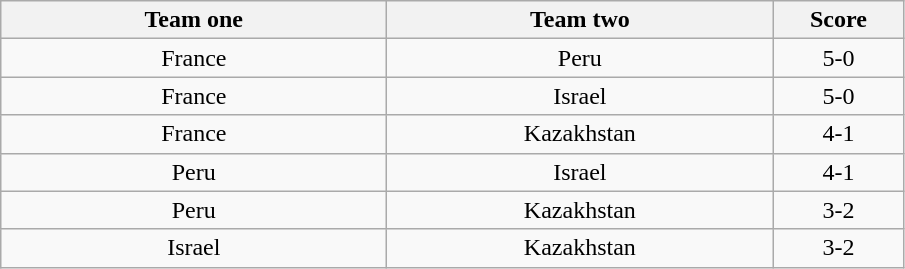<table class="wikitable" style="text-align: center">
<tr>
<th width=250>Team one</th>
<th width=250>Team two</th>
<th width=80>Score</th>
</tr>
<tr>
<td> France</td>
<td> Peru</td>
<td>5-0</td>
</tr>
<tr>
<td> France</td>
<td> Israel</td>
<td>5-0</td>
</tr>
<tr>
<td> France</td>
<td> Kazakhstan</td>
<td>4-1</td>
</tr>
<tr>
<td> Peru</td>
<td> Israel</td>
<td>4-1</td>
</tr>
<tr>
<td> Peru</td>
<td> Kazakhstan</td>
<td>3-2</td>
</tr>
<tr>
<td> Israel</td>
<td> Kazakhstan</td>
<td>3-2</td>
</tr>
</table>
